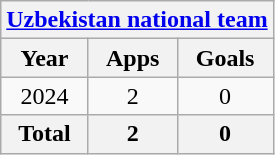<table class="wikitable" style="text-align:center">
<tr>
<th colspan=3><a href='#'>Uzbekistan national team</a></th>
</tr>
<tr>
<th>Year</th>
<th>Apps</th>
<th>Goals</th>
</tr>
<tr>
<td>2024</td>
<td>2</td>
<td>0</td>
</tr>
<tr>
<th>Total</th>
<th>2</th>
<th>0</th>
</tr>
</table>
